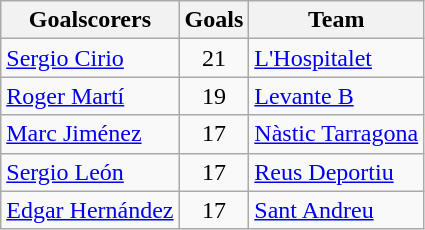<table class="wikitable sortable">
<tr>
<th>Goalscorers</th>
<th>Goals</th>
<th>Team</th>
</tr>
<tr>
<td> <a href='#'>Sergio Cirio</a></td>
<td align=center>21</td>
<td><a href='#'>L'Hospitalet</a></td>
</tr>
<tr>
<td> <a href='#'>Roger Martí</a></td>
<td align=center>19</td>
<td><a href='#'>Levante B</a></td>
</tr>
<tr>
<td> <a href='#'>Marc Jiménez</a></td>
<td align=center>17</td>
<td><a href='#'>Nàstic Tarragona</a></td>
</tr>
<tr>
<td> <a href='#'>Sergio León</a></td>
<td align=center>17</td>
<td><a href='#'>Reus Deportiu</a></td>
</tr>
<tr>
<td> <a href='#'>Edgar Hernández</a></td>
<td align=center>17</td>
<td><a href='#'>Sant Andreu</a></td>
</tr>
</table>
